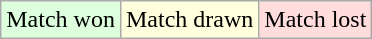<table class="wikitable">
<tr bgcolor="#ddffdd">
<td>Match won</td>
<td bgcolor="#ffffdd">Match drawn</td>
<td bgcolor="#ffdddd">Match lost</td>
</tr>
</table>
